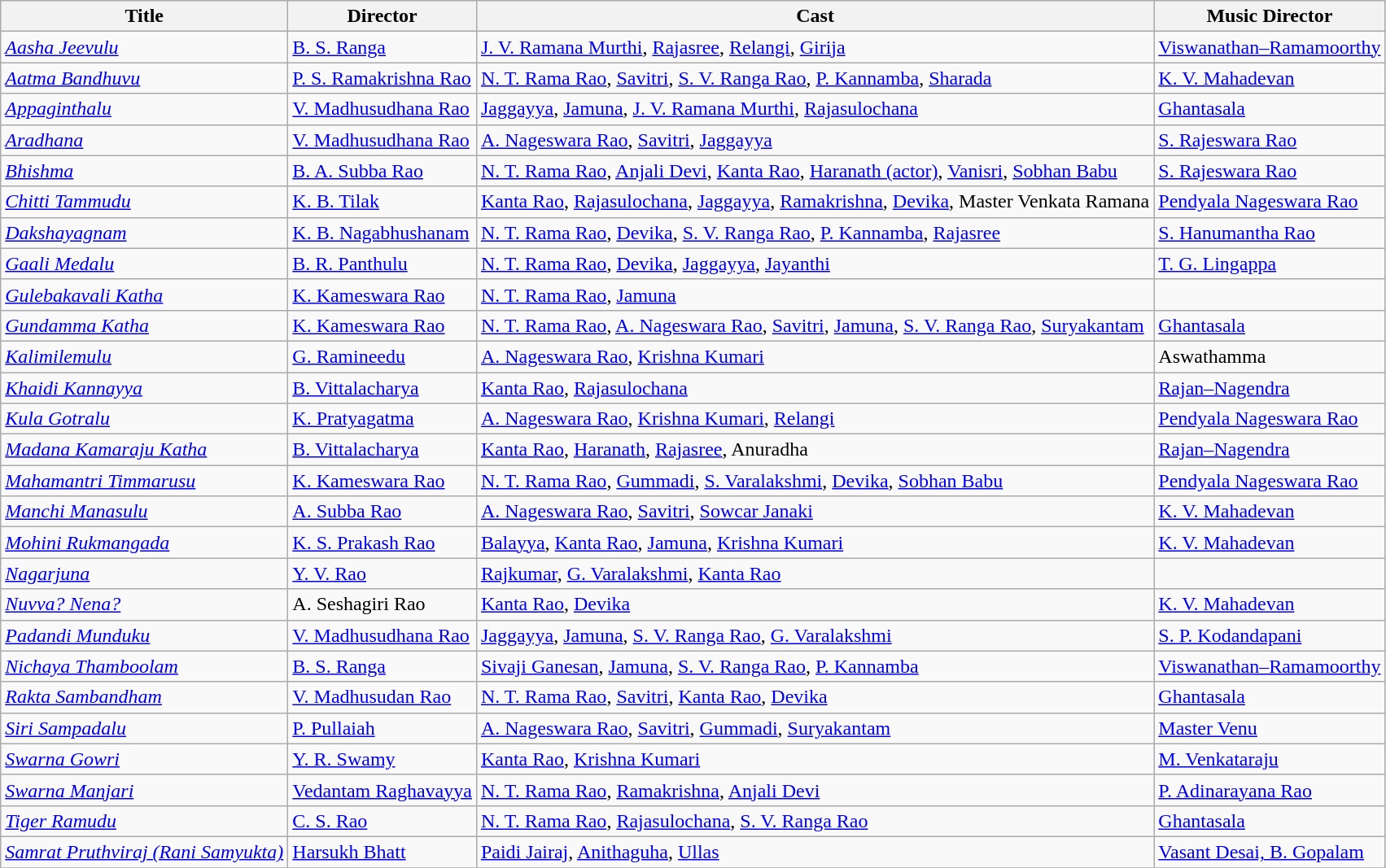<table class="wikitable">
<tr>
<th>Title</th>
<th>Director</th>
<th>Cast</th>
<th>Music Director</th>
</tr>
<tr>
<td><em><a href='#'>Aasha Jeevulu</a></em></td>
<td><a href='#'>B. S. Ranga</a></td>
<td><a href='#'>J. V. Ramana Murthi</a>, <a href='#'>Rajasree</a>, <a href='#'>Relangi</a>, <a href='#'>Girija</a></td>
<td><a href='#'>Viswanathan–Ramamoorthy</a></td>
</tr>
<tr>
<td><em><a href='#'>Aatma Bandhuvu</a></em></td>
<td><a href='#'>P. S. Ramakrishna Rao</a></td>
<td><a href='#'>N. T. Rama Rao</a>, <a href='#'>Savitri</a>, <a href='#'>S. V. Ranga Rao</a>, <a href='#'>P. Kannamba</a>, <a href='#'>Sharada</a></td>
<td><a href='#'>K. V. Mahadevan</a></td>
</tr>
<tr>
<td><em><a href='#'>Appaginthalu</a></em></td>
<td><a href='#'>V. Madhusudhana Rao</a></td>
<td><a href='#'>Jaggayya</a>, <a href='#'>Jamuna</a>, <a href='#'>J. V. Ramana Murthi</a>, <a href='#'>Rajasulochana</a></td>
<td><a href='#'>Ghantasala</a></td>
</tr>
<tr>
<td><em><a href='#'>Aradhana</a></em></td>
<td><a href='#'>V. Madhusudhana Rao</a></td>
<td><a href='#'>A. Nageswara Rao</a>, <a href='#'>Savitri</a>, <a href='#'>Jaggayya</a></td>
<td><a href='#'>S. Rajeswara Rao</a></td>
</tr>
<tr>
<td><em><a href='#'>Bhishma</a></em></td>
<td><a href='#'>B. A. Subba Rao</a></td>
<td><a href='#'>N. T. Rama Rao</a>, <a href='#'>Anjali Devi</a>, <a href='#'>Kanta Rao</a>, <a href='#'>Haranath (actor)</a>, <a href='#'>Vanisri</a>, <a href='#'>Sobhan Babu</a></td>
<td><a href='#'>S. Rajeswara Rao</a></td>
</tr>
<tr>
<td><em><a href='#'>Chitti Tammudu</a></em></td>
<td><a href='#'>K. B. Tilak</a></td>
<td><a href='#'>Kanta Rao</a>, <a href='#'>Rajasulochana</a>, <a href='#'>Jaggayya</a>, <a href='#'>Ramakrishna</a>, <a href='#'>Devika</a>, Master Venkata Ramana</td>
<td><a href='#'>Pendyala Nageswara Rao</a></td>
</tr>
<tr>
<td><em><a href='#'>Dakshayagnam</a></em></td>
<td><a href='#'>K. B. Nagabhushanam</a></td>
<td><a href='#'>N. T. Rama Rao</a>, <a href='#'>Devika</a>, <a href='#'>S. V. Ranga Rao</a>, <a href='#'>P. Kannamba</a>, <a href='#'>Rajasree</a></td>
<td><a href='#'>S. Hanumantha Rao</a></td>
</tr>
<tr>
<td><em><a href='#'>Gaali Medalu</a></em></td>
<td><a href='#'>B. R. Panthulu</a></td>
<td><a href='#'>N. T. Rama Rao</a>, <a href='#'>Devika</a>, <a href='#'>Jaggayya</a>, <a href='#'>Jayanthi</a></td>
<td><a href='#'>T. G. Lingappa</a></td>
</tr>
<tr>
<td><em><a href='#'>Gulebakavali Katha</a></em></td>
<td><a href='#'>K. Kameswara Rao</a></td>
<td><a href='#'>N. T. Rama Rao</a>, <a href='#'>Jamuna</a></td>
<td></td>
</tr>
<tr>
<td><em><a href='#'>Gundamma Katha</a></em></td>
<td><a href='#'>K. Kameswara Rao</a></td>
<td><a href='#'>N. T. Rama Rao</a>, <a href='#'>A. Nageswara Rao</a>, <a href='#'>Savitri</a>, <a href='#'>Jamuna</a>, <a href='#'>S. V. Ranga Rao</a>, <a href='#'>Suryakantam</a></td>
<td><a href='#'>Ghantasala</a></td>
</tr>
<tr>
<td><em><a href='#'>Kalimilemulu</a></em></td>
<td><a href='#'>G. Ramineedu</a></td>
<td><a href='#'>A. Nageswara Rao</a>, <a href='#'>Krishna Kumari</a></td>
<td>Aswathamma</td>
</tr>
<tr>
<td><em><a href='#'>Khaidi Kannayya</a></em></td>
<td><a href='#'>B. Vittalacharya</a></td>
<td><a href='#'>Kanta Rao</a>, <a href='#'>Rajasulochana</a></td>
<td><a href='#'>Rajan–Nagendra</a></td>
</tr>
<tr>
<td><em><a href='#'>Kula Gotralu</a></em></td>
<td><a href='#'>K. Pratyagatma</a></td>
<td><a href='#'>A. Nageswara Rao</a>, <a href='#'>Krishna Kumari</a>, <a href='#'>Relangi</a></td>
<td><a href='#'>Pendyala Nageswara Rao</a></td>
</tr>
<tr>
<td><em><a href='#'>Madana Kamaraju Katha</a></em></td>
<td><a href='#'>B. Vittalacharya</a></td>
<td><a href='#'>Kanta Rao</a>, <a href='#'>Haranath</a>, <a href='#'>Rajasree</a>, Anuradha</td>
<td><a href='#'>Rajan–Nagendra</a></td>
</tr>
<tr>
<td><em><a href='#'>Mahamantri Timmarusu</a></em></td>
<td><a href='#'>K. Kameswara Rao</a></td>
<td><a href='#'>N. T. Rama Rao</a>, <a href='#'>Gummadi</a>, <a href='#'>S. Varalakshmi</a>, <a href='#'>Devika</a>, <a href='#'>Sobhan Babu</a></td>
<td><a href='#'>Pendyala Nageswara Rao</a></td>
</tr>
<tr>
<td><em><a href='#'>Manchi Manasulu</a></em></td>
<td><a href='#'>A. Subba Rao</a></td>
<td><a href='#'>A. Nageswara Rao</a>, <a href='#'>Savitri</a>, <a href='#'>Sowcar Janaki</a></td>
<td><a href='#'>K. V. Mahadevan</a></td>
</tr>
<tr>
<td><em><a href='#'>Mohini Rukmangada</a></em></td>
<td><a href='#'>K. S. Prakash Rao</a></td>
<td><a href='#'>Balayya</a>, <a href='#'>Kanta Rao</a>, <a href='#'>Jamuna</a>, <a href='#'>Krishna Kumari</a></td>
<td><a href='#'>K. V. Mahadevan</a></td>
</tr>
<tr>
<td><em><a href='#'>Nagarjuna</a></em></td>
<td><a href='#'>Y. V. Rao</a></td>
<td><a href='#'>Rajkumar</a>, <a href='#'>G. Varalakshmi</a>, <a href='#'>Kanta Rao</a></td>
<td></td>
</tr>
<tr>
<td><em><a href='#'>Nuvva? Nena?</a></em></td>
<td>A. Seshagiri Rao</td>
<td><a href='#'>Kanta Rao</a>, <a href='#'>Devika</a></td>
<td><a href='#'>K. V. Mahadevan</a></td>
</tr>
<tr>
<td><em><a href='#'>Padandi Munduku</a></em></td>
<td><a href='#'>V. Madhusudhana Rao</a></td>
<td><a href='#'>Jaggayya</a>, <a href='#'>Jamuna</a>, <a href='#'>S. V. Ranga Rao</a>, <a href='#'>G. Varalakshmi</a></td>
<td><a href='#'>S. P. Kodandapani</a></td>
</tr>
<tr>
<td><em><a href='#'>Nichaya Thamboolam</a></em></td>
<td><a href='#'>B. S. Ranga</a></td>
<td><a href='#'>Sivaji Ganesan</a>, <a href='#'>Jamuna</a>, <a href='#'>S. V. Ranga Rao</a>, <a href='#'>P. Kannamba</a></td>
<td><a href='#'>Viswanathan–Ramamoorthy</a></td>
</tr>
<tr>
<td><em><a href='#'>Rakta Sambandham</a></em></td>
<td><a href='#'>V. Madhusudan Rao</a></td>
<td><a href='#'>N. T. Rama Rao</a>, <a href='#'>Savitri</a>, <a href='#'>Kanta Rao</a>, <a href='#'>Devika</a></td>
<td><a href='#'>Ghantasala</a></td>
</tr>
<tr>
<td><em><a href='#'>Siri Sampadalu</a></em></td>
<td><a href='#'>P. Pullaiah</a></td>
<td><a href='#'>A. Nageswara Rao</a>, <a href='#'>Savitri</a>, <a href='#'>Gummadi</a>, <a href='#'>Suryakantam</a></td>
<td><a href='#'>Master Venu</a></td>
</tr>
<tr>
<td><em><a href='#'>Swarna Gowri</a></em></td>
<td><a href='#'>Y. R. Swamy</a></td>
<td><a href='#'>Kanta Rao</a>, <a href='#'>Krishna Kumari</a></td>
<td><a href='#'>M. Venkataraju</a></td>
</tr>
<tr>
<td><em><a href='#'>Swarna Manjari</a></em></td>
<td><a href='#'>Vedantam Raghavayya</a></td>
<td><a href='#'>N. T. Rama Rao</a>, <a href='#'>Ramakrishna</a>, <a href='#'>Anjali Devi</a></td>
<td><a href='#'>P. Adinarayana Rao</a></td>
</tr>
<tr>
<td><em><a href='#'>Tiger Ramudu</a></em></td>
<td><a href='#'>C. S. Rao</a></td>
<td><a href='#'>N. T. Rama Rao</a>, <a href='#'>Rajasulochana</a>, <a href='#'>S. V. Ranga Rao</a></td>
<td><a href='#'>Ghantasala</a></td>
</tr>
<tr>
<td><em><a href='#'>Samrat Pruthviraj (Rani Samyukta)</a></em></td>
<td><a href='#'>Harsukh Bhatt</a></td>
<td><a href='#'>Paidi Jairaj</a>, <a href='#'>Anithaguha</a>, <a href='#'>Ullas</a></td>
<td><a href='#'>Vasant Desai, B. Gopalam</a></td>
</tr>
<tr>
</tr>
</table>
